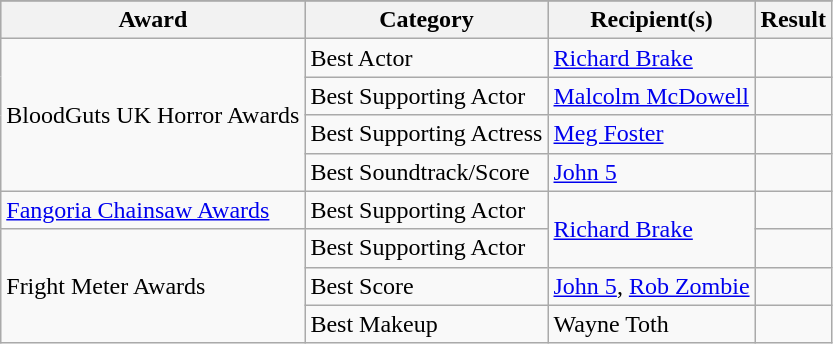<table class="wikitable sortable">
<tr style="background:#ccc; text-align:center;">
</tr>
<tr style="background:#ccc; text-align:center;">
<th>Award</th>
<th>Category</th>
<th>Recipient(s)</th>
<th>Result</th>
</tr>
<tr>
<td rowspan="4">BloodGuts UK Horror Awards</td>
<td>Best Actor</td>
<td><a href='#'>Richard Brake</a></td>
<td></td>
</tr>
<tr>
<td>Best Supporting Actor</td>
<td><a href='#'>Malcolm McDowell</a></td>
<td></td>
</tr>
<tr>
<td>Best Supporting Actress</td>
<td><a href='#'>Meg Foster</a></td>
<td></td>
</tr>
<tr>
<td>Best Soundtrack/Score</td>
<td><a href='#'>John 5</a></td>
<td></td>
</tr>
<tr>
<td><a href='#'>Fangoria Chainsaw Awards</a></td>
<td>Best Supporting Actor</td>
<td rowspan="2"><a href='#'>Richard Brake</a></td>
<td></td>
</tr>
<tr>
<td rowspan="3">Fright Meter Awards</td>
<td>Best Supporting Actor</td>
<td></td>
</tr>
<tr>
<td>Best Score</td>
<td><a href='#'>John 5</a>, <a href='#'>Rob Zombie</a></td>
<td></td>
</tr>
<tr>
<td>Best Makeup</td>
<td>Wayne Toth</td>
<td></td>
</tr>
</table>
